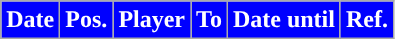<table class="wikitable plainrowheaders sortable">
<tr>
<th style="background:#0000FF; color:#FFFFFF; ">Date</th>
<th style="background:#0000FF; color:#FFFFFF; ">Pos.</th>
<th style="background:#0000FF; color:#FFFFFF; ">Player</th>
<th style="background:#0000FF; color:#FFFFFF; ">To</th>
<th style="background:#0000FF; color:#FFFFFF; ">Date until</th>
<th style="background:#0000FF; color:#FFFFFF; ">Ref.</th>
</tr>
</table>
